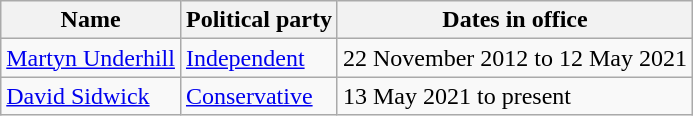<table class="wikitable">
<tr>
<th>Name</th>
<th>Political party</th>
<th>Dates in office</th>
</tr>
<tr>
<td><a href='#'>Martyn Underhill</a></td>
<td><a href='#'>Independent</a></td>
<td>22 November 2012 to 12 May 2021</td>
</tr>
<tr>
<td><a href='#'>David Sidwick</a></td>
<td><a href='#'>Conservative</a></td>
<td>13 May 2021 to present</td>
</tr>
</table>
